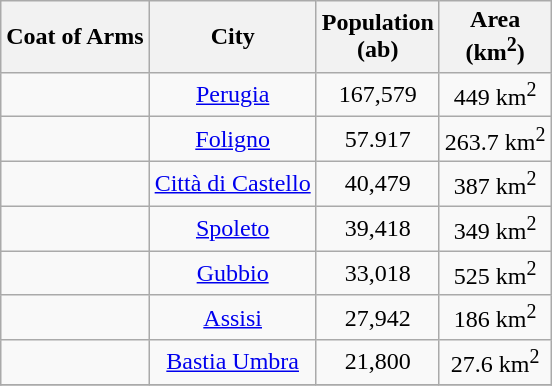<table class="wikitable" style="text-align:center">
<tr>
<th>Coat of Arms</th>
<th>City</th>
<th>Population<br> (ab)</th>
<th>Area<br> (km<sup>2</sup>)</th>
</tr>
<tr>
<td></td>
<td><a href='#'>Perugia</a></td>
<td>167,579</td>
<td>449 km<sup>2</sup></td>
</tr>
<tr>
<td></td>
<td><a href='#'>Foligno</a></td>
<td>57.917</td>
<td>263.7 km<sup>2</sup></td>
</tr>
<tr>
<td></td>
<td><a href='#'>Città di Castello</a></td>
<td>40,479</td>
<td>387 km<sup>2</sup></td>
</tr>
<tr>
<td></td>
<td><a href='#'>Spoleto</a></td>
<td>39,418</td>
<td>349 km<sup>2</sup></td>
</tr>
<tr>
<td></td>
<td><a href='#'>Gubbio</a></td>
<td>33,018</td>
<td>525 km<sup>2</sup></td>
</tr>
<tr>
<td></td>
<td><a href='#'>Assisi</a></td>
<td>27,942</td>
<td>186 km<sup>2</sup></td>
</tr>
<tr>
<td></td>
<td><a href='#'>Bastia Umbra</a></td>
<td>21,800</td>
<td>27.6 km<sup>2</sup></td>
</tr>
<tr>
</tr>
</table>
